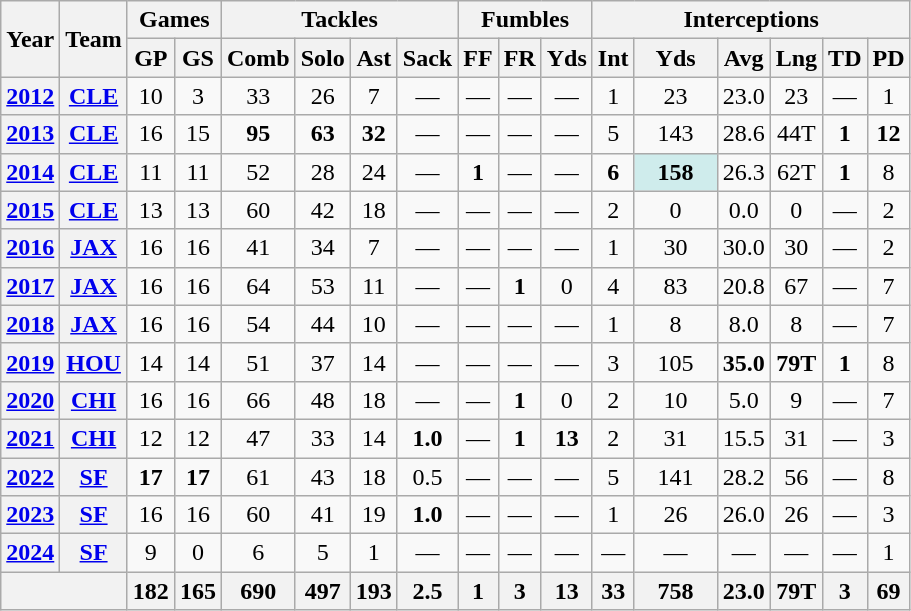<table class=wikitable style="text-align:center;">
<tr>
<th rowspan="2">Year</th>
<th rowspan="2">Team</th>
<th colspan="2">Games</th>
<th colspan="4">Tackles</th>
<th colspan="3">Fumbles</th>
<th colspan="6">Interceptions</th>
</tr>
<tr>
<th>GP</th>
<th>GS</th>
<th>Comb</th>
<th>Solo</th>
<th>Ast</th>
<th>Sack</th>
<th>FF</th>
<th>FR</th>
<th>Yds</th>
<th>Int</th>
<th>Yds</th>
<th>Avg</th>
<th>Lng</th>
<th>TD</th>
<th>PD</th>
</tr>
<tr>
<th><a href='#'>2012</a></th>
<th><a href='#'>CLE</a></th>
<td>10</td>
<td>3</td>
<td>33</td>
<td>26</td>
<td>7</td>
<td>—</td>
<td>—</td>
<td>—</td>
<td>—</td>
<td>1</td>
<td>23</td>
<td>23.0</td>
<td>23</td>
<td>—</td>
<td>1</td>
</tr>
<tr>
<th><a href='#'>2013</a></th>
<th><a href='#'>CLE</a></th>
<td>16</td>
<td>15</td>
<td><strong>95</strong></td>
<td><strong>63</strong></td>
<td><strong>32</strong></td>
<td>—</td>
<td>—</td>
<td>—</td>
<td>—</td>
<td>5</td>
<td>143</td>
<td>28.6</td>
<td>44T</td>
<td><strong>1</strong></td>
<td><strong>12</strong></td>
</tr>
<tr>
<th><a href='#'>2014</a></th>
<th><a href='#'>CLE</a></th>
<td>11</td>
<td>11</td>
<td>52</td>
<td>28</td>
<td>24</td>
<td>—</td>
<td><strong>1</strong></td>
<td>—</td>
<td>—</td>
<td><strong>6</strong></td>
<td style="background:#cfecec; width:3em;"><strong>158</strong></td>
<td>26.3</td>
<td>62T</td>
<td><strong>1</strong></td>
<td>8</td>
</tr>
<tr>
<th><a href='#'>2015</a></th>
<th><a href='#'>CLE</a></th>
<td>13</td>
<td>13</td>
<td>60</td>
<td>42</td>
<td>18</td>
<td>—</td>
<td>—</td>
<td>—</td>
<td>—</td>
<td>2</td>
<td>0</td>
<td>0.0</td>
<td>0</td>
<td>—</td>
<td>2</td>
</tr>
<tr>
<th><a href='#'>2016</a></th>
<th><a href='#'>JAX</a></th>
<td>16</td>
<td>16</td>
<td>41</td>
<td>34</td>
<td>7</td>
<td>—</td>
<td>—</td>
<td>—</td>
<td>—</td>
<td>1</td>
<td>30</td>
<td>30.0</td>
<td>30</td>
<td>—</td>
<td>2</td>
</tr>
<tr>
<th><a href='#'>2017</a></th>
<th><a href='#'>JAX</a></th>
<td>16</td>
<td>16</td>
<td>64</td>
<td>53</td>
<td>11</td>
<td>—</td>
<td>—</td>
<td><strong>1</strong></td>
<td>0</td>
<td>4</td>
<td>83</td>
<td>20.8</td>
<td>67</td>
<td>—</td>
<td>7</td>
</tr>
<tr>
<th><a href='#'>2018</a></th>
<th><a href='#'>JAX</a></th>
<td>16</td>
<td>16</td>
<td>54</td>
<td>44</td>
<td>10</td>
<td>—</td>
<td>—</td>
<td>—</td>
<td>—</td>
<td>1</td>
<td>8</td>
<td>8.0</td>
<td>8</td>
<td>—</td>
<td>7</td>
</tr>
<tr>
<th><a href='#'>2019</a></th>
<th><a href='#'>HOU</a></th>
<td>14</td>
<td>14</td>
<td>51</td>
<td>37</td>
<td>14</td>
<td>—</td>
<td>—</td>
<td>—</td>
<td>—</td>
<td>3</td>
<td>105</td>
<td><strong>35.0</strong></td>
<td><strong>79T</strong></td>
<td><strong>1</strong></td>
<td>8</td>
</tr>
<tr>
<th><a href='#'>2020</a></th>
<th><a href='#'>CHI</a></th>
<td>16</td>
<td>16</td>
<td>66</td>
<td>48</td>
<td>18</td>
<td>—</td>
<td>—</td>
<td><strong>1</strong></td>
<td>0</td>
<td>2</td>
<td>10</td>
<td>5.0</td>
<td>9</td>
<td>—</td>
<td>7</td>
</tr>
<tr>
<th><a href='#'>2021</a></th>
<th><a href='#'>CHI</a></th>
<td>12</td>
<td>12</td>
<td>47</td>
<td>33</td>
<td>14</td>
<td><strong>1.0</strong></td>
<td>—</td>
<td><strong>1</strong></td>
<td><strong>13</strong></td>
<td>2</td>
<td>31</td>
<td>15.5</td>
<td>31</td>
<td>—</td>
<td>3</td>
</tr>
<tr>
<th><a href='#'>2022</a></th>
<th><a href='#'>SF</a></th>
<td><strong>17</strong></td>
<td><strong>17</strong></td>
<td>61</td>
<td>43</td>
<td>18</td>
<td>0.5</td>
<td>—</td>
<td>—</td>
<td>—</td>
<td>5</td>
<td>141</td>
<td>28.2</td>
<td>56</td>
<td>—</td>
<td>8</td>
</tr>
<tr>
<th><a href='#'>2023</a></th>
<th><a href='#'>SF</a></th>
<td>16</td>
<td>16</td>
<td>60</td>
<td>41</td>
<td>19</td>
<td><strong>1.0</strong></td>
<td>—</td>
<td>—</td>
<td>—</td>
<td>1</td>
<td>26</td>
<td>26.0</td>
<td>26</td>
<td>—</td>
<td>3</td>
</tr>
<tr>
<th><a href='#'>2024</a></th>
<th><a href='#'>SF</a></th>
<td>9</td>
<td>0</td>
<td>6</td>
<td>5</td>
<td>1</td>
<td>—</td>
<td>—</td>
<td>—</td>
<td>—</td>
<td>—</td>
<td>—</td>
<td>—</td>
<td>—</td>
<td>—</td>
<td>1</td>
</tr>
<tr>
<th colspan="2"></th>
<th>182</th>
<th>165</th>
<th>690</th>
<th>497</th>
<th>193</th>
<th>2.5</th>
<th>1</th>
<th>3</th>
<th>13</th>
<th>33</th>
<th>758</th>
<th>23.0</th>
<th>79T</th>
<th>3</th>
<th>69</th>
</tr>
</table>
